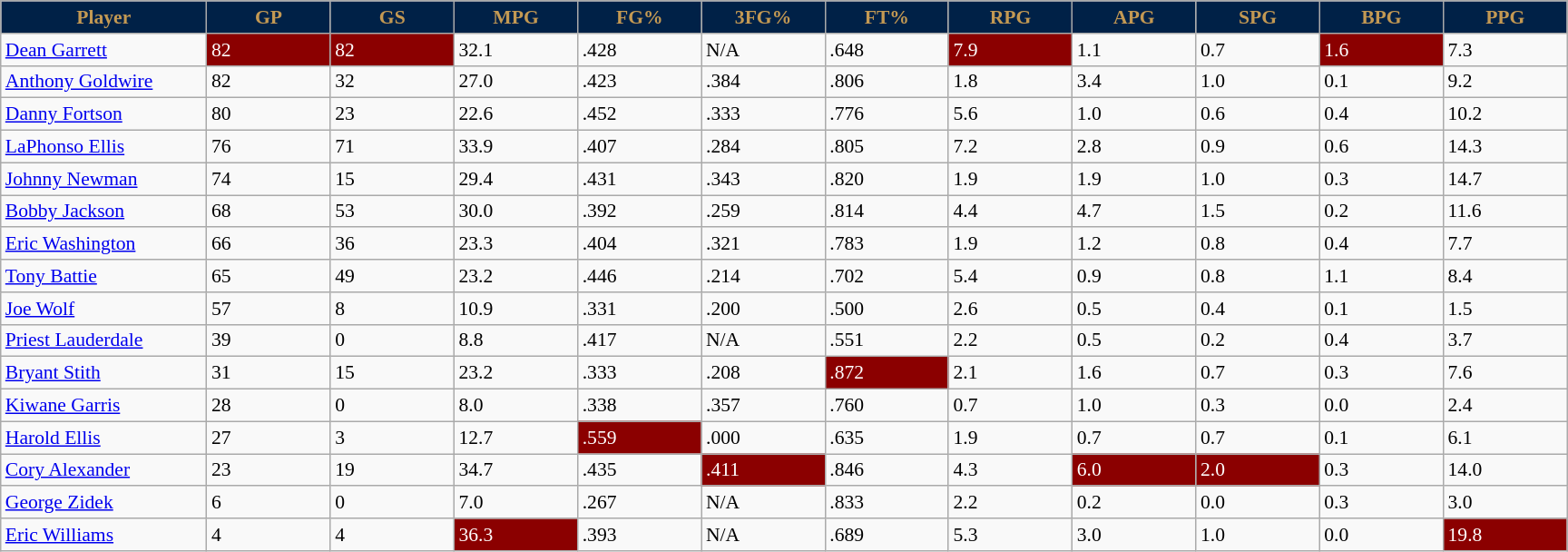<table class="wikitable sortable" style="font-size: 90%">
<tr>
<th style="background:#002147;color:#C39953;" width="10%">Player</th>
<th style="background:#002147;color:#C39953;" width="6%">GP</th>
<th style="background:#002147;color:#C39953;" width="6%">GS</th>
<th style="background:#002147;color:#C39953;" width="6%">MPG</th>
<th style="background:#002147;color:#C39953;" width="6%">FG%</th>
<th style="background:#002147;color:#C39953;" width="6%">3FG%</th>
<th style="background:#002147;color:#C39953;" width="6%">FT%</th>
<th style="background:#002147;color:#C39953;" width="6%">RPG</th>
<th style="background:#002147;color:#C39953;" width="6%">APG</th>
<th style="background:#002147;color:#C39953;" width="6%">SPG</th>
<th style="background:#002147;color:#C39953;" width="6%">BPG</th>
<th style="background:#002147;color:#C39953;" width="6%">PPG</th>
</tr>
<tr>
<td><a href='#'>Dean Garrett</a></td>
<td style="background:#8B0000;color:white;">82</td>
<td style="background:#8B0000;color:white;">82</td>
<td>32.1</td>
<td>.428</td>
<td>N/A</td>
<td>.648</td>
<td style="background:#8B0000;color:white;">7.9</td>
<td>1.1</td>
<td>0.7</td>
<td style="background:#8B0000;color:white;">1.6</td>
<td>7.3</td>
</tr>
<tr>
<td><a href='#'>Anthony Goldwire</a></td>
<td>82</td>
<td>32</td>
<td>27.0</td>
<td>.423</td>
<td>.384</td>
<td>.806</td>
<td>1.8</td>
<td>3.4</td>
<td>1.0</td>
<td>0.1</td>
<td>9.2</td>
</tr>
<tr>
<td><a href='#'>Danny Fortson</a></td>
<td>80</td>
<td>23</td>
<td>22.6</td>
<td>.452</td>
<td>.333</td>
<td>.776</td>
<td>5.6</td>
<td>1.0</td>
<td>0.6</td>
<td>0.4</td>
<td>10.2</td>
</tr>
<tr>
<td><a href='#'>LaPhonso Ellis</a></td>
<td>76</td>
<td>71</td>
<td>33.9</td>
<td>.407</td>
<td>.284</td>
<td>.805</td>
<td>7.2</td>
<td>2.8</td>
<td>0.9</td>
<td>0.6</td>
<td>14.3</td>
</tr>
<tr>
<td><a href='#'>Johnny Newman</a></td>
<td>74</td>
<td>15</td>
<td>29.4</td>
<td>.431</td>
<td>.343</td>
<td>.820</td>
<td>1.9</td>
<td>1.9</td>
<td>1.0</td>
<td>0.3</td>
<td>14.7</td>
</tr>
<tr>
<td><a href='#'>Bobby Jackson</a></td>
<td>68</td>
<td>53</td>
<td>30.0</td>
<td>.392</td>
<td>.259</td>
<td>.814</td>
<td>4.4</td>
<td>4.7</td>
<td>1.5</td>
<td>0.2</td>
<td>11.6</td>
</tr>
<tr>
<td><a href='#'>Eric Washington</a></td>
<td>66</td>
<td>36</td>
<td>23.3</td>
<td>.404</td>
<td>.321</td>
<td>.783</td>
<td>1.9</td>
<td>1.2</td>
<td>0.8</td>
<td>0.4</td>
<td>7.7</td>
</tr>
<tr>
<td><a href='#'>Tony Battie</a></td>
<td>65</td>
<td>49</td>
<td>23.2</td>
<td>.446</td>
<td>.214</td>
<td>.702</td>
<td>5.4</td>
<td>0.9</td>
<td>0.8</td>
<td>1.1</td>
<td>8.4</td>
</tr>
<tr>
<td><a href='#'>Joe Wolf</a></td>
<td>57</td>
<td>8</td>
<td>10.9</td>
<td>.331</td>
<td>.200</td>
<td>.500</td>
<td>2.6</td>
<td>0.5</td>
<td>0.4</td>
<td>0.1</td>
<td>1.5</td>
</tr>
<tr>
<td><a href='#'>Priest Lauderdale</a></td>
<td>39</td>
<td>0</td>
<td>8.8</td>
<td>.417</td>
<td>N/A</td>
<td>.551</td>
<td>2.2</td>
<td>0.5</td>
<td>0.2</td>
<td>0.4</td>
<td>3.7</td>
</tr>
<tr>
<td><a href='#'>Bryant Stith</a></td>
<td>31</td>
<td>15</td>
<td>23.2</td>
<td>.333</td>
<td>.208</td>
<td style="background:#8B0000;color:white;">.872</td>
<td>2.1</td>
<td>1.6</td>
<td>0.7</td>
<td>0.3</td>
<td>7.6</td>
</tr>
<tr>
<td><a href='#'>Kiwane Garris</a></td>
<td>28</td>
<td>0</td>
<td>8.0</td>
<td>.338</td>
<td>.357</td>
<td>.760</td>
<td>0.7</td>
<td>1.0</td>
<td>0.3</td>
<td>0.0</td>
<td>2.4</td>
</tr>
<tr>
<td><a href='#'>Harold Ellis</a></td>
<td>27</td>
<td>3</td>
<td>12.7</td>
<td style="background:#8B0000;color:white;">.559</td>
<td>.000</td>
<td>.635</td>
<td>1.9</td>
<td>0.7</td>
<td>0.7</td>
<td>0.1</td>
<td>6.1</td>
</tr>
<tr>
<td><a href='#'>Cory Alexander</a></td>
<td>23</td>
<td>19</td>
<td>34.7</td>
<td>.435</td>
<td style="background:#8B0000;color:white;">.411</td>
<td>.846</td>
<td>4.3</td>
<td style="background:#8B0000;color:white;">6.0</td>
<td style="background:#8B0000;color:white;">2.0</td>
<td>0.3</td>
<td>14.0</td>
</tr>
<tr>
<td><a href='#'>George Zidek</a></td>
<td>6</td>
<td>0</td>
<td>7.0</td>
<td>.267</td>
<td>N/A</td>
<td>.833</td>
<td>2.2</td>
<td>0.2</td>
<td>0.0</td>
<td>0.3</td>
<td>3.0</td>
</tr>
<tr>
<td><a href='#'>Eric Williams</a></td>
<td>4</td>
<td>4</td>
<td style="background:#8B0000;color:white;">36.3</td>
<td>.393</td>
<td>N/A</td>
<td>.689</td>
<td>5.3</td>
<td>3.0</td>
<td>1.0</td>
<td>0.0</td>
<td style="background:#8B0000;color:white;">19.8</td>
</tr>
</table>
